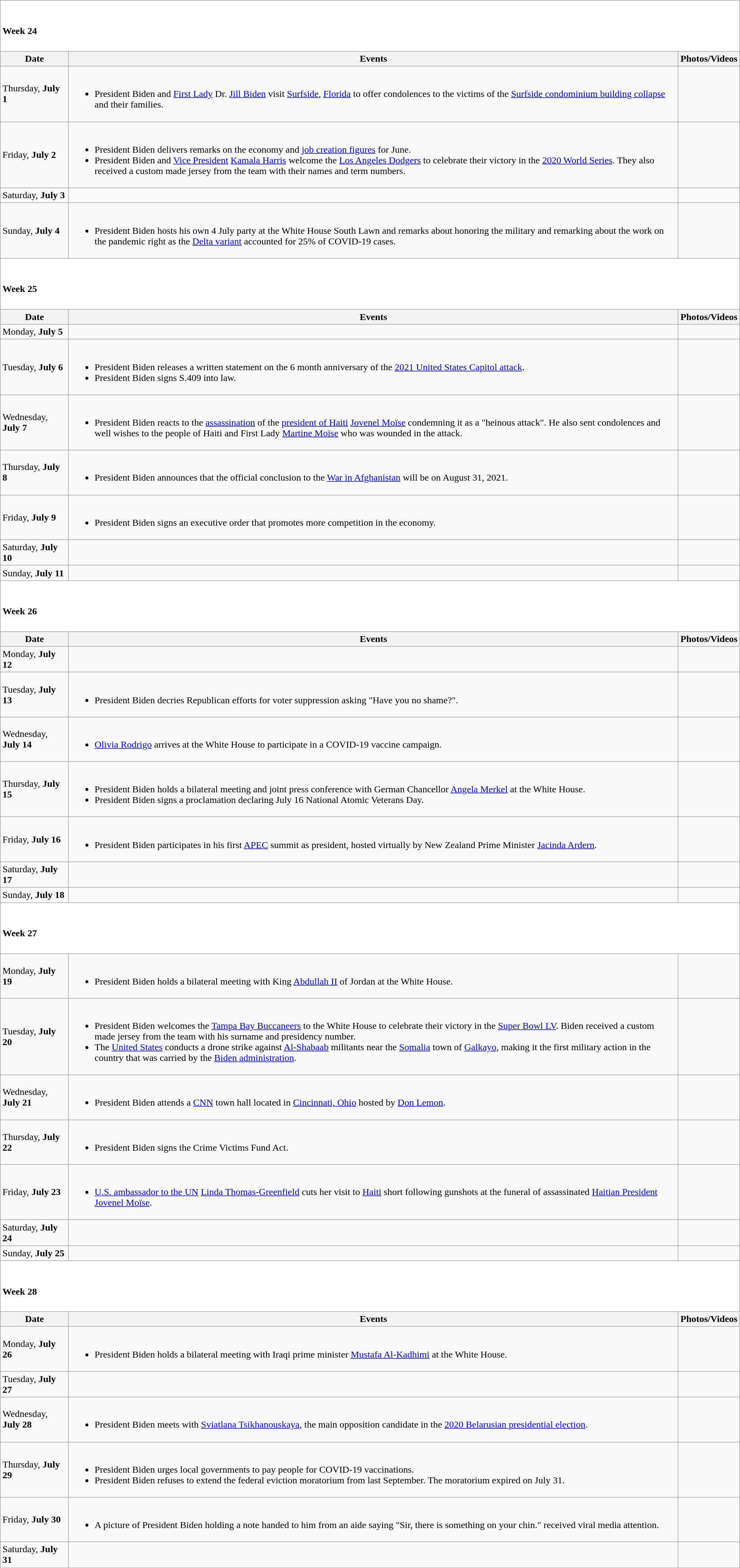<table class="wikitable">
<tr style="background:white;">
<td colspan="3"><br><h4>Week 24</h4></td>
</tr>
<tr>
<th>Date</th>
<th>Events</th>
<th>Photos/Videos</th>
</tr>
<tr>
<td>Thursday, <strong>July 1</strong></td>
<td><br><ul><li>President Biden and <a href='#'>First Lady</a> Dr. <a href='#'>Jill Biden</a> visit <a href='#'>Surfside</a>, <a href='#'>Florida</a> to offer condolences to the victims of the <a href='#'>Surfside condominium building collapse</a> and their families.</li></ul></td>
<td></td>
</tr>
<tr>
<td>Friday, <strong>July 2</strong></td>
<td><br><ul><li>President Biden delivers remarks on the economy and <a href='#'>job creation figures</a> for June.</li><li>President Biden and <a href='#'>Vice President</a> <a href='#'>Kamala Harris</a> welcome the <a href='#'>Los Angeles Dodgers</a> to celebrate their victory in the <a href='#'>2020 World Series</a>. They also received a custom made jersey from the team with their names and term numbers.</li></ul></td>
<td><br>
</td>
</tr>
<tr>
<td>Saturday, <strong>July 3</strong></td>
<td></td>
<td></td>
</tr>
<tr>
<td>Sunday, <strong>July 4</strong></td>
<td><br><ul><li>President Biden hosts his own 4 July party at the White House South Lawn and remarks about honoring the military and remarking about the work on the pandemic right as the <a href='#'>Delta variant</a> accounted for 25% of COVID-19 cases.</li></ul></td>
<td><br></td>
</tr>
<tr style="background:white;">
<td colspan="3"><br><h4>Week 25</h4></td>
</tr>
<tr>
<th>Date</th>
<th>Events</th>
<th>Photos/Videos</th>
</tr>
<tr>
<td>Monday, <strong>July 5</strong></td>
<td></td>
<td></td>
</tr>
<tr>
<td>Tuesday, <strong>July 6</strong></td>
<td><br><ul><li>President Biden releases a written statement on the 6 month anniversary of the <a href='#'>2021 United States Capitol attack</a>.</li><li>President Biden signs S.409 into law.</li></ul></td>
<td></td>
</tr>
<tr>
<td>Wednesday, <strong>July 7</strong></td>
<td><br><ul><li>President Biden reacts to the <a href='#'>assassination</a> of the <a href='#'>president of Haiti</a> <a href='#'>Jovenel Moïse</a> condemning it as a "heinous attack". He also sent condolences and well wishes to the people of Haiti and First Lady <a href='#'>Martine Moïse</a> who was wounded in the attack.</li></ul></td>
<td></td>
</tr>
<tr>
<td>Thursday, <strong>July 8</strong></td>
<td><br><ul><li>President Biden announces that the official conclusion to the <a href='#'>War in Afghanistan</a> will be on August 31, 2021.</li></ul></td>
<td><br></td>
</tr>
<tr>
<td>Friday, <strong>July 9</strong></td>
<td><br><ul><li>President Biden signs an executive order that promotes more competition in the economy.</li></ul></td>
<td></td>
</tr>
<tr>
<td>Saturday, <strong>July 10</strong></td>
<td></td>
<td></td>
</tr>
<tr>
<td>Sunday, <strong>July 11</strong></td>
<td></td>
<td></td>
</tr>
<tr style="background:white;">
<td colspan=3><br><h4>Week 26</h4></td>
</tr>
<tr>
<th>Date</th>
<th>Events</th>
<th>Photos/Videos</th>
</tr>
<tr>
<td>Monday, <strong>July 12</strong></td>
<td></td>
<td></td>
</tr>
<tr>
<td>Tuesday, <strong>July 13</strong></td>
<td><br><ul><li>President Biden decries Republican efforts for voter suppression asking "Have you no shame?".</li></ul></td>
<td></td>
</tr>
<tr>
<td>Wednesday, <strong>July 14</strong></td>
<td><br><ul><li><a href='#'>Olivia Rodrigo</a> arrives at the White House to participate in a COVID-19 vaccine campaign.</li></ul></td>
<td></td>
</tr>
<tr>
<td>Thursday, <strong>July 15</strong></td>
<td><br><ul><li>President Biden holds a bilateral meeting and joint press conference with German Chancellor <a href='#'>Angela Merkel</a> at the White House.</li><li>President Biden signs a proclamation declaring July 16 National Atomic Veterans Day.</li></ul></td>
<td><br></td>
</tr>
<tr>
<td>Friday, <strong>July 16</strong></td>
<td><br><ul><li>President Biden participates in his first <a href='#'>APEC</a> summit as president, hosted virtually by New Zealand Prime Minister <a href='#'>Jacinda Ardern</a>.</li></ul></td>
<td></td>
</tr>
<tr>
<td>Saturday, <strong>July 17</strong></td>
<td></td>
<td></td>
</tr>
<tr>
<td>Sunday, <strong>July 18</strong></td>
<td></td>
<td></td>
</tr>
<tr style="background:white;">
<td colspan="3"><br><h4>Week 27</h4></td>
</tr>
<tr>
<td>Monday, <strong>July 19</strong></td>
<td><br><ul><li>President Biden holds a bilateral meeting with King <a href='#'>Abdullah II</a> of Jordan at the White House.</li></ul></td>
<td></td>
</tr>
<tr>
<td>Tuesday, <strong>July 20</strong></td>
<td><br><ul><li>President Biden welcomes the <a href='#'>Tampa Bay Buccaneers</a> to the White House to celebrate their victory in the <a href='#'>Super Bowl LV</a>. Biden received a custom made jersey from the team with his surname and presidency number.</li><li>The <a href='#'>United States</a> conducts a drone strike against <a href='#'>Al-Shabaab</a> militants near the <a href='#'>Somalia</a> town of <a href='#'>Galkayo</a>, making it the first military action in the country that was carried by the <a href='#'>Biden administration</a>.</li></ul></td>
<td></td>
</tr>
<tr>
<td>Wednesday, <strong>July 21</strong></td>
<td><br><ul><li>President Biden attends a <a href='#'>CNN</a> town hall located in <a href='#'>Cincinnati, Ohio</a> hosted by <a href='#'>Don Lemon</a>.</li></ul></td>
<td></td>
</tr>
<tr>
<td>Thursday, <strong>July 22</strong></td>
<td><br><ul><li>President Biden signs the Crime Victims Fund Act.</li></ul></td>
<td></td>
</tr>
<tr>
<td>Friday, <strong>July 23</strong></td>
<td><br><ul><li><a href='#'>U.S. ambassador to the UN</a> <a href='#'>Linda Thomas-Greenfield</a> cuts her visit to <a href='#'>Haiti</a> short following gunshots at the funeral of assassinated <a href='#'>Haitian President</a> <a href='#'>Jovenel Moïse</a>.</li></ul></td>
<td></td>
</tr>
<tr>
<td>Saturday, <strong>July 24</strong></td>
<td></td>
<td></td>
</tr>
<tr>
<td>Sunday, <strong>July 25</strong></td>
<td></td>
<td></td>
</tr>
<tr style="background:white;">
<td colspan=3><br><h4>Week 28</h4></td>
</tr>
<tr>
<th>Date</th>
<th>Events</th>
<th>Photos/Videos</th>
</tr>
<tr>
<td>Monday, <strong>July 26</strong></td>
<td><br><ul><li>President Biden holds a bilateral meeting with Iraqi prime minister <a href='#'>Mustafa Al-Kadhimi</a> at the White House.</li></ul></td>
<td></td>
</tr>
<tr>
<td>Tuesday, <strong>July 27</strong></td>
<td></td>
<td></td>
</tr>
<tr>
<td>Wednesday, <strong>July 28</strong></td>
<td><br><ul><li>President Biden meets with <a href='#'>Sviatlana Tsikhanouskaya</a>, the main opposition candidate in the <a href='#'>2020 Belarusian presidential election</a>.</li></ul></td>
<td></td>
</tr>
<tr>
<td>Thursday, <strong>July 29</strong></td>
<td><br><ul><li>President Biden urges local governments to pay people for COVID-19 vaccinations.</li><li>President Biden refuses to extend the federal eviction moratorium from last September. The moratorium expired on July 31.</li></ul></td>
<td></td>
</tr>
<tr>
<td>Friday, <strong>July 30</strong></td>
<td><br><ul><li>A picture of President Biden holding a note handed to him from an aide saying "Sir, there is something on your chin." received viral media attention.</li></ul></td>
<td></td>
</tr>
<tr>
<td>Saturday, <strong>July 31</strong></td>
<td></td>
<td></td>
</tr>
</table>
